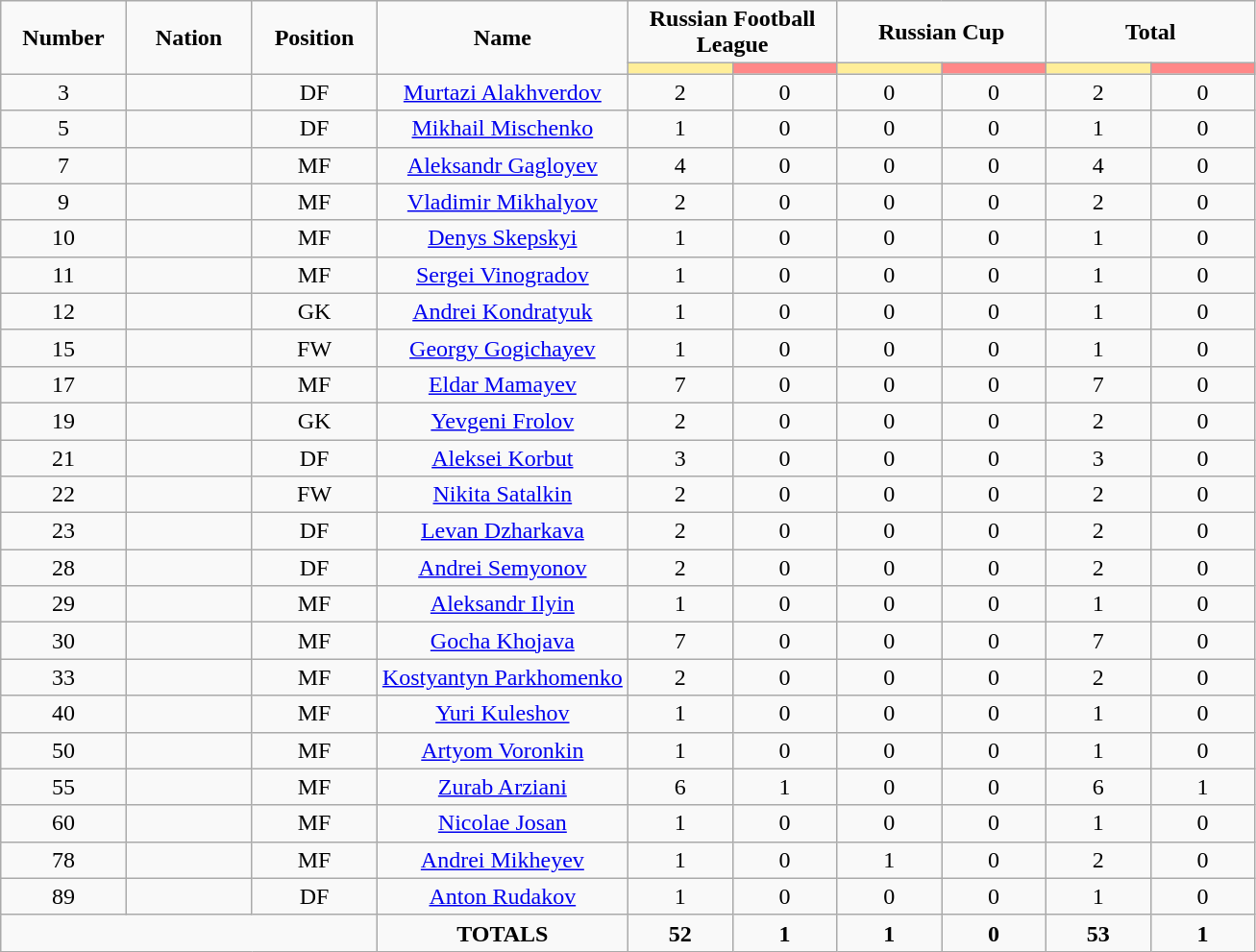<table class="wikitable" style="font-size: 100%; text-align: center;">
<tr>
<td rowspan="2" width="10%" align="center"><strong>Number</strong></td>
<td rowspan="2" width="10%" align="center"><strong>Nation</strong></td>
<td rowspan="2" width="10%" align="center"><strong>Position</strong></td>
<td rowspan="2" width="20%" align="center"><strong>Name</strong></td>
<td colspan="2" align="center"><strong>Russian Football League</strong></td>
<td colspan="2" align="center"><strong>Russian Cup</strong></td>
<td colspan="2" align="center"><strong>Total</strong></td>
</tr>
<tr>
<th width=60 style="background: #FFEE99"></th>
<th width=60 style="background: #FF8888"></th>
<th width=60 style="background: #FFEE99"></th>
<th width=60 style="background: #FF8888"></th>
<th width=60 style="background: #FFEE99"></th>
<th width=60 style="background: #FF8888"></th>
</tr>
<tr>
<td>3</td>
<td></td>
<td>DF</td>
<td><a href='#'>Murtazi Alakhverdov</a></td>
<td>2</td>
<td>0</td>
<td>0</td>
<td>0</td>
<td>2</td>
<td>0</td>
</tr>
<tr>
<td>5</td>
<td></td>
<td>DF</td>
<td><a href='#'>Mikhail Mischenko</a></td>
<td>1</td>
<td>0</td>
<td>0</td>
<td>0</td>
<td>1</td>
<td>0</td>
</tr>
<tr>
<td>7</td>
<td></td>
<td>MF</td>
<td><a href='#'>Aleksandr Gagloyev</a></td>
<td>4</td>
<td>0</td>
<td>0</td>
<td>0</td>
<td>4</td>
<td>0</td>
</tr>
<tr>
<td>9</td>
<td></td>
<td>MF</td>
<td><a href='#'>Vladimir Mikhalyov</a></td>
<td>2</td>
<td>0</td>
<td>0</td>
<td>0</td>
<td>2</td>
<td>0</td>
</tr>
<tr>
<td>10</td>
<td></td>
<td>MF</td>
<td><a href='#'>Denys Skepskyi</a></td>
<td>1</td>
<td>0</td>
<td>0</td>
<td>0</td>
<td>1</td>
<td>0</td>
</tr>
<tr>
<td>11</td>
<td></td>
<td>MF</td>
<td><a href='#'>Sergei Vinogradov</a></td>
<td>1</td>
<td>0</td>
<td>0</td>
<td>0</td>
<td>1</td>
<td>0</td>
</tr>
<tr>
<td>12</td>
<td></td>
<td>GK</td>
<td><a href='#'>Andrei Kondratyuk</a></td>
<td>1</td>
<td>0</td>
<td>0</td>
<td>0</td>
<td>1</td>
<td>0</td>
</tr>
<tr>
<td>15</td>
<td></td>
<td>FW</td>
<td><a href='#'>Georgy Gogichayev</a></td>
<td>1</td>
<td>0</td>
<td>0</td>
<td>0</td>
<td>1</td>
<td>0</td>
</tr>
<tr>
<td>17</td>
<td></td>
<td>MF</td>
<td><a href='#'>Eldar Mamayev</a></td>
<td>7</td>
<td>0</td>
<td>0</td>
<td>0</td>
<td>7</td>
<td>0</td>
</tr>
<tr>
<td>19</td>
<td></td>
<td>GK</td>
<td><a href='#'>Yevgeni Frolov</a></td>
<td>2</td>
<td>0</td>
<td>0</td>
<td>0</td>
<td>2</td>
<td>0</td>
</tr>
<tr>
<td>21</td>
<td></td>
<td>DF</td>
<td><a href='#'>Aleksei Korbut</a></td>
<td>3</td>
<td>0</td>
<td>0</td>
<td>0</td>
<td>3</td>
<td>0</td>
</tr>
<tr>
<td>22</td>
<td></td>
<td>FW</td>
<td><a href='#'>Nikita Satalkin</a></td>
<td>2</td>
<td>0</td>
<td>0</td>
<td>0</td>
<td>2</td>
<td>0</td>
</tr>
<tr>
<td>23</td>
<td></td>
<td>DF</td>
<td><a href='#'>Levan Dzharkava</a></td>
<td>2</td>
<td>0</td>
<td>0</td>
<td>0</td>
<td>2</td>
<td>0</td>
</tr>
<tr>
<td>28</td>
<td></td>
<td>DF</td>
<td><a href='#'>Andrei Semyonov</a></td>
<td>2</td>
<td>0</td>
<td>0</td>
<td>0</td>
<td>2</td>
<td>0</td>
</tr>
<tr>
<td>29</td>
<td></td>
<td>MF</td>
<td><a href='#'>Aleksandr Ilyin</a></td>
<td>1</td>
<td>0</td>
<td>0</td>
<td>0</td>
<td>1</td>
<td>0</td>
</tr>
<tr>
<td>30</td>
<td></td>
<td>MF</td>
<td><a href='#'>Gocha Khojava</a></td>
<td>7</td>
<td>0</td>
<td>0</td>
<td>0</td>
<td>7</td>
<td>0</td>
</tr>
<tr>
<td>33</td>
<td></td>
<td>MF</td>
<td><a href='#'>Kostyantyn Parkhomenko</a></td>
<td>2</td>
<td>0</td>
<td>0</td>
<td>0</td>
<td>2</td>
<td>0</td>
</tr>
<tr>
<td>40</td>
<td></td>
<td>MF</td>
<td><a href='#'>Yuri Kuleshov</a></td>
<td>1</td>
<td>0</td>
<td>0</td>
<td>0</td>
<td>1</td>
<td>0</td>
</tr>
<tr>
<td>50</td>
<td></td>
<td>MF</td>
<td><a href='#'>Artyom Voronkin</a></td>
<td>1</td>
<td>0</td>
<td>0</td>
<td>0</td>
<td>1</td>
<td>0</td>
</tr>
<tr>
<td>55</td>
<td></td>
<td>MF</td>
<td><a href='#'>Zurab Arziani</a></td>
<td>6</td>
<td>1</td>
<td>0</td>
<td>0</td>
<td>6</td>
<td>1</td>
</tr>
<tr>
<td>60</td>
<td></td>
<td>MF</td>
<td><a href='#'>Nicolae Josan</a></td>
<td>1</td>
<td>0</td>
<td>0</td>
<td>0</td>
<td>1</td>
<td>0</td>
</tr>
<tr>
<td>78</td>
<td></td>
<td>MF</td>
<td><a href='#'>Andrei Mikheyev</a></td>
<td>1</td>
<td>0</td>
<td>1</td>
<td>0</td>
<td>2</td>
<td>0</td>
</tr>
<tr>
<td>89</td>
<td></td>
<td>DF</td>
<td><a href='#'>Anton Rudakov</a></td>
<td>1</td>
<td>0</td>
<td>0</td>
<td>0</td>
<td>1</td>
<td>0</td>
</tr>
<tr>
<td colspan="3"></td>
<td><strong>TOTALS</strong></td>
<td><strong>52</strong></td>
<td><strong>1</strong></td>
<td><strong>1</strong></td>
<td><strong>0</strong></td>
<td><strong>53</strong></td>
<td><strong>1</strong></td>
</tr>
</table>
